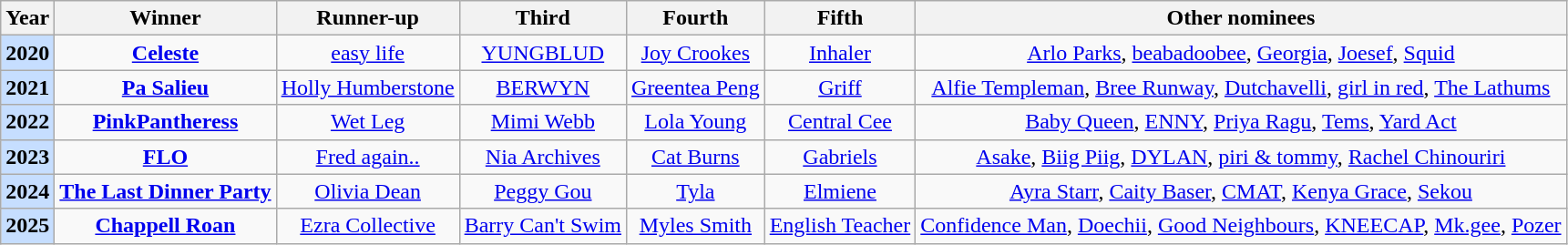<table class="wikitable" style="text-align:center; font-size:100%">
<tr>
<th>Year</th>
<th>Winner</th>
<th>Runner-up</th>
<th>Third</th>
<th>Fourth</th>
<th>Fifth</th>
<th>Other nominees</th>
</tr>
<tr>
<th style="background:#C6DEFF">2020</th>
<td><strong><a href='#'>Celeste</a></strong></td>
<td><a href='#'>easy life</a></td>
<td><a href='#'>YUNGBLUD</a></td>
<td><a href='#'>Joy Crookes</a></td>
<td><a href='#'>Inhaler</a></td>
<td><a href='#'>Arlo Parks</a>, <a href='#'>beabadoobee</a>, <a href='#'>Georgia</a>, <a href='#'>Joesef</a>, <a href='#'>Squid</a></td>
</tr>
<tr>
<th style="background:#C6DEFF">2021</th>
<td><strong><a href='#'>Pa Salieu</a></strong></td>
<td><a href='#'>Holly Humberstone</a></td>
<td><a href='#'>BERWYN</a></td>
<td><a href='#'>Greentea Peng</a></td>
<td><a href='#'>Griff</a></td>
<td><a href='#'>Alfie Templeman</a>, <a href='#'>Bree Runway</a>, <a href='#'>Dutchavelli</a>, <a href='#'>girl in red</a>, <a href='#'>The Lathums</a></td>
</tr>
<tr>
<th style="background:#C6DEFF">2022</th>
<td><strong><a href='#'>PinkPantheress</a></strong></td>
<td><a href='#'>Wet Leg</a></td>
<td><a href='#'>Mimi Webb</a></td>
<td><a href='#'>Lola Young</a></td>
<td><a href='#'>Central Cee</a></td>
<td><a href='#'>Baby Queen</a>, <a href='#'>ENNY</a>, <a href='#'>Priya Ragu</a>, <a href='#'>Tems</a>, <a href='#'>Yard Act</a></td>
</tr>
<tr>
<th style="background:#C6DEFF">2023</th>
<td><strong><a href='#'>FLO</a></strong></td>
<td><a href='#'>Fred again..</a></td>
<td><a href='#'>Nia Archives</a></td>
<td><a href='#'>Cat Burns</a></td>
<td><a href='#'>Gabriels</a></td>
<td><a href='#'>Asake</a>, <a href='#'>Biig Piig</a>, <a href='#'>DYLAN</a>, <a href='#'>piri & tommy</a>, <a href='#'>Rachel Chinouriri</a></td>
</tr>
<tr>
<th style="background:#C6DEFF">2024</th>
<td><strong><a href='#'>The Last Dinner Party</a></strong></td>
<td><a href='#'>Olivia Dean</a></td>
<td><a href='#'>Peggy Gou</a></td>
<td><a href='#'>Tyla</a></td>
<td><a href='#'>Elmiene</a></td>
<td><a href='#'>Ayra Starr</a>, <a href='#'>Caity Baser</a>, <a href='#'>CMAT</a>, <a href='#'>Kenya Grace</a>, <a href='#'>Sekou</a></td>
</tr>
<tr>
<th style="background:#C6DEFF">2025</th>
<td><strong><a href='#'>Chappell Roan</a></strong></td>
<td><a href='#'>Ezra Collective</a></td>
<td><a href='#'>Barry Can't Swim</a></td>
<td><a href='#'>Myles Smith</a></td>
<td><a href='#'>English Teacher</a></td>
<td><a href='#'>Confidence Man</a>, <a href='#'>Doechii</a>, <a href='#'>Good Neighbours</a>, <a href='#'>KNEECAP</a>, <a href='#'>Mk.gee</a>, <a href='#'>Pozer</a></td>
</tr>
</table>
